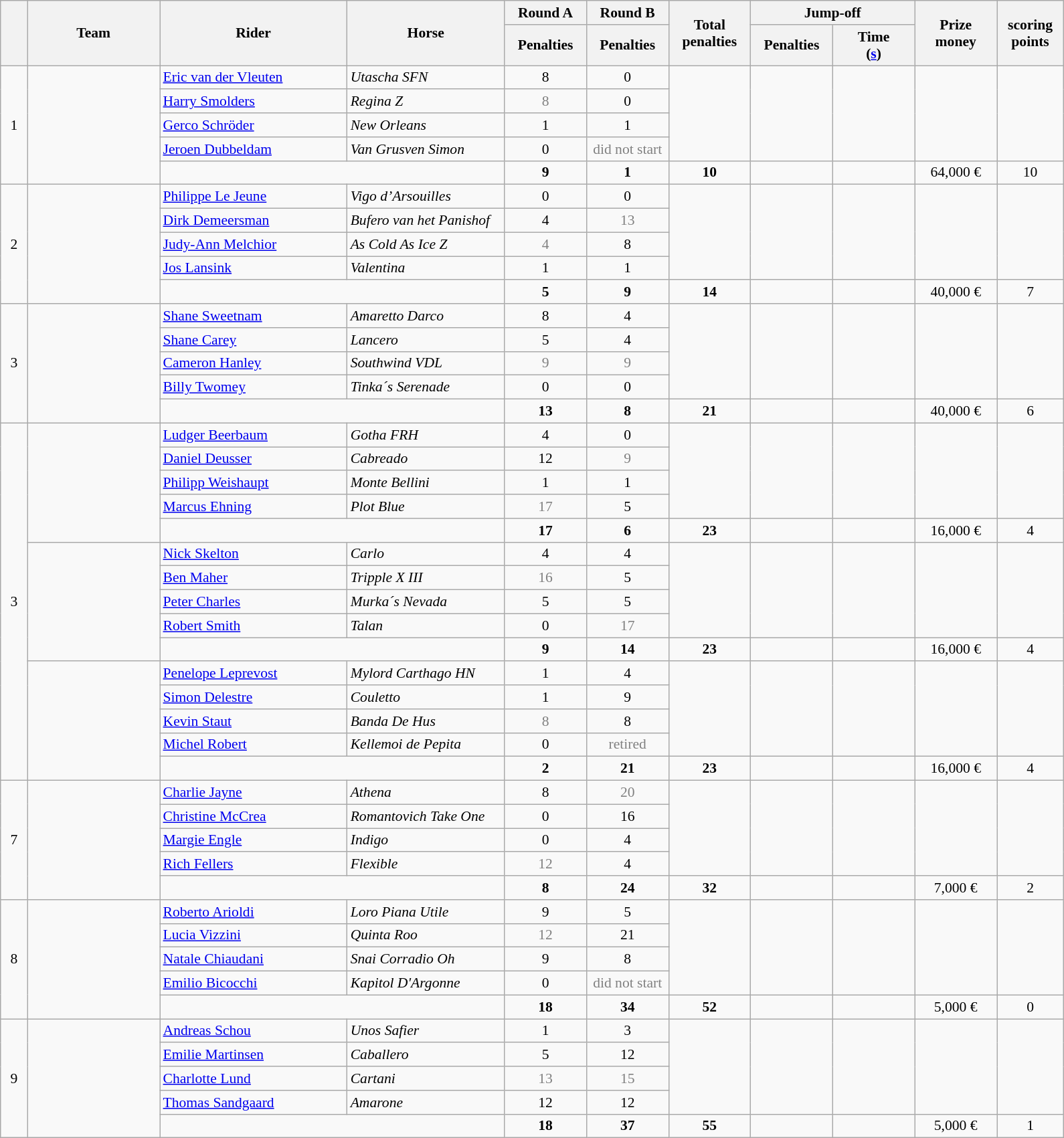<table class="wikitable" style="font-size: 90%">
<tr>
<th rowspan=2 width=20></th>
<th rowspan=2 width=125>Team</th>
<th rowspan=2 width=180>Rider</th>
<th rowspan=2 width=150>Horse</th>
<th>Round A</th>
<th>Round B</th>
<th rowspan=2 width=75>Total penalties</th>
<th colspan=2>Jump-off</th>
<th rowspan=2 width=75>Prize<br>money</th>
<th rowspan=2 width=60>scoring<br>points</th>
</tr>
<tr>
<th width=75>Penalties</th>
<th width=75>Penalties</th>
<th width=75>Penalties</th>
<th width=75>Time<br>(<a href='#'>s</a>)</th>
</tr>
<tr>
<td rowspan=5 align=center>1</td>
<td rowspan=5></td>
<td><a href='#'>Eric van der Vleuten</a></td>
<td><em>Utascha SFN</em></td>
<td align=center>8</td>
<td align=center>0</td>
<td rowspan=4></td>
<td rowspan=4></td>
<td rowspan=4></td>
<td rowspan=4></td>
<td rowspan=4></td>
</tr>
<tr>
<td><a href='#'>Harry Smolders</a></td>
<td><em>Regina Z</em></td>
<td align=center style=color:gray>8</td>
<td align=center>0</td>
</tr>
<tr>
<td><a href='#'>Gerco Schröder</a></td>
<td><em>New Orleans</em></td>
<td align=center>1</td>
<td align=center>1</td>
</tr>
<tr>
<td><a href='#'>Jeroen Dubbeldam</a></td>
<td><em>Van Grusven Simon</em></td>
<td align=center>0</td>
<td align=center style=color:gray>did not start</td>
</tr>
<tr>
<td colspan=2></td>
<td align=center><strong>9</strong></td>
<td align=center><strong>1</strong></td>
<td align=center><strong>10</strong></td>
<td></td>
<td></td>
<td align=center>64,000 €</td>
<td align=center>10</td>
</tr>
<tr>
<td rowspan=5 align=center>2</td>
<td rowspan=5></td>
<td><a href='#'>Philippe Le Jeune</a></td>
<td><em>Vigo d’Arsouilles</em></td>
<td align=center>0</td>
<td align=center>0</td>
<td rowspan=4></td>
<td rowspan=4></td>
<td rowspan=4></td>
<td rowspan=4></td>
<td rowspan=4></td>
</tr>
<tr>
<td><a href='#'>Dirk Demeersman</a></td>
<td><em>Bufero van het Panishof</em></td>
<td align=center>4</td>
<td align=center style=color:gray>13</td>
</tr>
<tr>
<td><a href='#'>Judy-Ann Melchior</a></td>
<td><em>As Cold As Ice Z</em></td>
<td align=center style=color:gray>4</td>
<td align=center>8</td>
</tr>
<tr>
<td><a href='#'>Jos Lansink</a></td>
<td><em>Valentina</em></td>
<td align=center>1</td>
<td align=center>1</td>
</tr>
<tr>
<td colspan=2></td>
<td align=center><strong>5</strong></td>
<td align=center><strong>9</strong></td>
<td align=center><strong>14</strong></td>
<td></td>
<td></td>
<td align=center>40,000 €</td>
<td align=center>7</td>
</tr>
<tr>
<td rowspan=5 align=center>3</td>
<td rowspan=5></td>
<td><a href='#'>Shane Sweetnam</a></td>
<td><em>Amaretto Darco</em></td>
<td align=center>8</td>
<td align=center>4</td>
<td rowspan=4></td>
<td rowspan=4></td>
<td rowspan=4></td>
<td rowspan=4></td>
<td rowspan=4></td>
</tr>
<tr>
<td><a href='#'>Shane Carey</a></td>
<td><em>Lancero</em></td>
<td align=center>5</td>
<td align=center>4</td>
</tr>
<tr>
<td><a href='#'>Cameron Hanley</a></td>
<td><em>Southwind VDL</em></td>
<td align=center style=color:gray>9</td>
<td align=center style=color:gray>9</td>
</tr>
<tr>
<td><a href='#'>Billy Twomey</a></td>
<td><em>Tinka´s Serenade</em></td>
<td align=center>0</td>
<td align=center>0</td>
</tr>
<tr>
<td colspan=2></td>
<td align=center><strong>13</strong></td>
<td align=center><strong>8</strong></td>
<td align=center><strong>21</strong></td>
<td></td>
<td></td>
<td align=center>40,000 €</td>
<td align=center>6</td>
</tr>
<tr>
<td rowspan=15 align=center>3</td>
<td rowspan=5></td>
<td><a href='#'>Ludger Beerbaum</a></td>
<td><em>Gotha FRH</em></td>
<td align=center>4</td>
<td align=center>0</td>
<td rowspan=4></td>
<td rowspan=4></td>
<td rowspan=4></td>
<td rowspan=4></td>
<td rowspan=4></td>
</tr>
<tr>
<td><a href='#'>Daniel Deusser</a></td>
<td><em>Cabreado</em></td>
<td align=center>12</td>
<td align=center style=color:gray>9</td>
</tr>
<tr>
<td><a href='#'>Philipp Weishaupt</a></td>
<td><em>Monte Bellini</em></td>
<td align=center>1</td>
<td align=center>1</td>
</tr>
<tr>
<td><a href='#'>Marcus Ehning</a></td>
<td><em>Plot Blue</em></td>
<td align=center style=color:gray>17</td>
<td align=center>5</td>
</tr>
<tr>
<td colspan=2></td>
<td align=center><strong>17</strong></td>
<td align=center><strong>6</strong></td>
<td align=center><strong>23</strong></td>
<td></td>
<td></td>
<td align=center>16,000 €</td>
<td align=center>4</td>
</tr>
<tr>
<td rowspan=5></td>
<td><a href='#'>Nick Skelton</a></td>
<td><em>Carlo</em></td>
<td align=center>4</td>
<td align=center>4</td>
<td rowspan=4></td>
<td rowspan=4></td>
<td rowspan=4></td>
<td rowspan=4></td>
<td rowspan=4></td>
</tr>
<tr>
<td><a href='#'>Ben Maher</a></td>
<td><em>Tripple X III</em></td>
<td align=center style=color:gray>16</td>
<td align=center>5</td>
</tr>
<tr>
<td><a href='#'>Peter Charles</a></td>
<td><em>Murka´s Nevada</em></td>
<td align=center>5</td>
<td align=center>5</td>
</tr>
<tr>
<td><a href='#'>Robert Smith</a></td>
<td><em>Talan</em></td>
<td align=center>0</td>
<td align=center style=color:gray>17</td>
</tr>
<tr>
<td colspan=2></td>
<td align=center><strong>9</strong></td>
<td align=center><strong>14</strong></td>
<td align=center><strong>23</strong></td>
<td></td>
<td></td>
<td align=center>16,000 €</td>
<td align=center>4</td>
</tr>
<tr>
<td rowspan=5></td>
<td><a href='#'>Penelope Leprevost</a></td>
<td><em>Mylord Carthago HN</em></td>
<td align=center>1</td>
<td align=center>4</td>
<td rowspan=4></td>
<td rowspan=4></td>
<td rowspan=4></td>
<td rowspan=4></td>
<td rowspan=4></td>
</tr>
<tr>
<td><a href='#'>Simon Delestre</a></td>
<td><em>Couletto</em></td>
<td align=center>1</td>
<td align=center>9</td>
</tr>
<tr>
<td><a href='#'>Kevin Staut</a></td>
<td><em>Banda De Hus</em></td>
<td align=center style=color:gray>8</td>
<td align=center>8</td>
</tr>
<tr>
<td><a href='#'>Michel Robert</a></td>
<td><em>Kellemoi de Pepita</em></td>
<td align=center>0</td>
<td align=center style=color:gray>retired</td>
</tr>
<tr>
<td colspan=2></td>
<td align=center><strong>2</strong></td>
<td align=center><strong>21</strong></td>
<td align=center><strong>23</strong></td>
<td></td>
<td></td>
<td align=center>16,000 €</td>
<td align=center>4</td>
</tr>
<tr>
<td rowspan=5 align=center>7</td>
<td rowspan=5></td>
<td><a href='#'>Charlie Jayne</a></td>
<td><em>Athena</em></td>
<td align=center>8</td>
<td align=center style=color:gray>20</td>
<td rowspan=4></td>
<td rowspan=4></td>
<td rowspan=4></td>
<td rowspan=4></td>
<td rowspan=4></td>
</tr>
<tr>
<td><a href='#'>Christine McCrea</a></td>
<td><em>Romantovich Take One</em></td>
<td align=center>0</td>
<td align=center>16</td>
</tr>
<tr>
<td><a href='#'>Margie Engle</a></td>
<td><em>Indigo</em></td>
<td align=center>0</td>
<td align=center>4</td>
</tr>
<tr>
<td><a href='#'>Rich Fellers</a></td>
<td><em>Flexible</em></td>
<td align=center style=color:gray>12</td>
<td align=center>4</td>
</tr>
<tr>
<td colspan=2></td>
<td align=center><strong>8</strong></td>
<td align=center><strong>24</strong></td>
<td align=center><strong>32</strong></td>
<td></td>
<td></td>
<td align=center>7,000 €</td>
<td align=center>2</td>
</tr>
<tr>
<td rowspan=5 align=center>8</td>
<td rowspan=5></td>
<td><a href='#'>Roberto Arioldi</a></td>
<td><em>Loro Piana Utile</em></td>
<td align=center>9</td>
<td align=center>5</td>
<td rowspan=4></td>
<td rowspan=4></td>
<td rowspan=4></td>
<td rowspan=4></td>
<td rowspan=4></td>
</tr>
<tr>
<td><a href='#'>Lucia Vizzini</a></td>
<td><em>Quinta Roo</em></td>
<td align=center style=color:gray>12</td>
<td align=center>21</td>
</tr>
<tr>
<td><a href='#'>Natale Chiaudani</a></td>
<td><em>Snai Corradio Oh</em></td>
<td align=center>9</td>
<td align=center>8</td>
</tr>
<tr>
<td><a href='#'>Emilio Bicocchi</a></td>
<td><em>Kapitol D'Argonne</em></td>
<td align=center>0</td>
<td align=center style=color:gray>did not start</td>
</tr>
<tr>
<td colspan=2></td>
<td align=center><strong>18</strong></td>
<td align=center><strong>34</strong></td>
<td align=center><strong>52</strong></td>
<td></td>
<td></td>
<td align=center>5,000 €</td>
<td align=center>0</td>
</tr>
<tr>
<td rowspan=5 align=center>9</td>
<td rowspan=5></td>
<td><a href='#'>Andreas Schou</a></td>
<td><em>Unos Safier</em></td>
<td align=center>1</td>
<td align=center>3</td>
<td rowspan=4></td>
<td rowspan=4></td>
<td rowspan=4></td>
<td rowspan=4></td>
<td rowspan=4></td>
</tr>
<tr>
<td><a href='#'>Emilie Martinsen</a></td>
<td><em>Caballero</em></td>
<td align=center>5</td>
<td align=center>12</td>
</tr>
<tr>
<td><a href='#'>Charlotte Lund</a></td>
<td><em>Cartani</em></td>
<td align=center style=color:gray>13</td>
<td align=center style=color:gray>15</td>
</tr>
<tr>
<td><a href='#'>Thomas Sandgaard</a></td>
<td><em>Amarone</em></td>
<td align=center>12</td>
<td align=center>12</td>
</tr>
<tr>
<td colspan=2></td>
<td align=center><strong>18</strong></td>
<td align=center><strong>37</strong></td>
<td align=center><strong>55</strong></td>
<td></td>
<td></td>
<td align=center>5,000 €</td>
<td align=center>1</td>
</tr>
</table>
